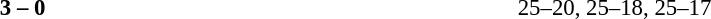<table width=100% cellspacing=1>
<tr>
<th width=20%></th>
<th width=12%></th>
<th width=20%></th>
<th width=33%></th>
<td></td>
</tr>
<tr style=font-size:95%>
<td align=right><strong></strong></td>
<td align=center><strong>3 – 0</strong></td>
<td></td>
<td>25–20, 25–18, 25–17</td>
</tr>
</table>
